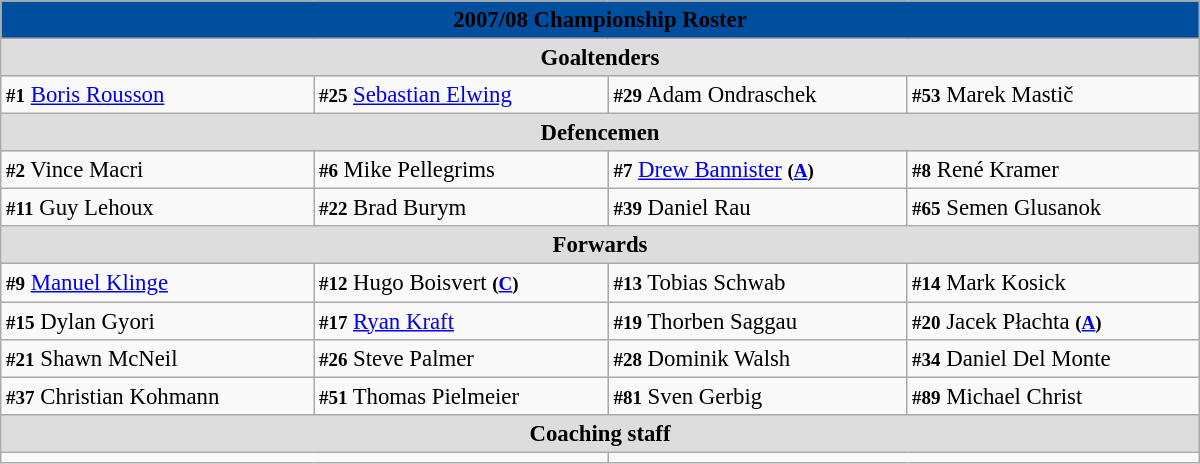<table class="wikitable" style="font-size:95%; width:800px;">
<tr>
<th style="background:#004F9E;" colspan="4"><span>2007/08 Championship Roster</span></th>
</tr>
<tr>
<th colspan="4" style="background:#dddddd; width:90px;">Goaltenders</th>
</tr>
<tr>
<td> <small><strong>#1</strong></small> <a href='#'>Boris Rousson</a></td>
<td> <small><strong>#25</strong></small> <a href='#'>Sebastian Elwing</a></td>
<td> <small><strong>#29</strong></small> Adam Ondraschek</td>
<td> <small><strong>#53</strong></small> Marek Mastič</td>
</tr>
<tr>
<th colspan="4" style="background:#dddddd">Defencemen</th>
</tr>
<tr>
<td> <small><strong>#2</strong></small> Vince Macri</td>
<td> <small><strong>#6</strong></small> Mike Pellegrims</td>
<td> <small><strong>#7</strong></small> <a href='#'>Drew Bannister</a> <small><strong>(<a href='#'>A</a>)</strong></small></td>
<td> <small><strong>#8</strong></small> René Kramer</td>
</tr>
<tr>
<td> <small><strong>#11</strong></small> Guy Lehoux</td>
<td> <small><strong>#22</strong></small> Brad Burym</td>
<td> <small><strong>#39</strong></small> Daniel Rau</td>
<td> <small><strong>#65</strong></small> Semen Glusanok</td>
</tr>
<tr>
<th colspan="4" style="background:#dddddd">Forwards</th>
</tr>
<tr>
<td> <small><strong>#9</strong></small> <a href='#'>Manuel Klinge</a></td>
<td> <small><strong>#12</strong></small> Hugo Boisvert <small><strong>(<a href='#'>C</a>)</strong></small></td>
<td> <small><strong>#13</strong></small> Tobias Schwab</td>
<td> <small><strong>#14</strong></small> Mark Kosick</td>
</tr>
<tr>
<td> <small><strong>#15</strong></small> Dylan Gyori</td>
<td> <small><strong>#17</strong></small> <a href='#'>Ryan Kraft</a></td>
<td> <small><strong>#19</strong></small> Thorben Saggau</td>
<td> <small><strong>#20</strong></small> Jacek Płachta <small><strong>(<a href='#'>A</a>)</strong></small></td>
</tr>
<tr>
<td> <small><strong>#21</strong></small> Shawn McNeil</td>
<td> <small><strong>#26</strong></small> Steve Palmer</td>
<td> <small><strong>#28</strong></small> Dominik Walsh</td>
<td> <small><strong>#34</strong></small> Daniel Del Monte</td>
</tr>
<tr style="border:0px;">
<td> <small><strong>#37</strong></small> Christian Kohmann</td>
<td> <small><strong>#51</strong></small> Thomas Pielmeier</td>
<td> <small><strong>#81</strong></small> Sven Gerbig</td>
<td> <small><strong>#89</strong></small> Michael Christ</td>
</tr>
<tr>
<th colspan="4" style="background:#dddddd">Coaching staff</th>
</tr>
<tr>
<td colspan="2"></td>
<td colspan="2"></td>
</tr>
</table>
